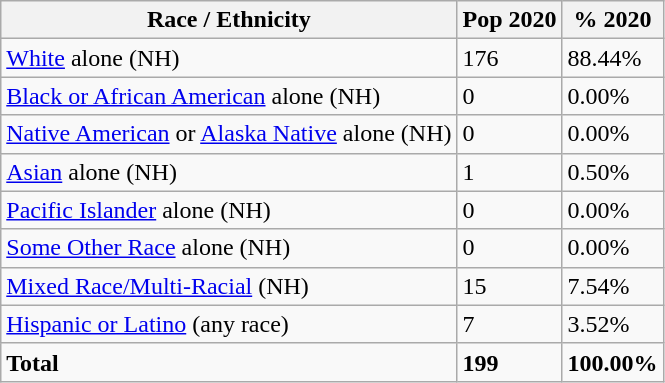<table class="wikitable">
<tr>
<th>Race / Ethnicity</th>
<th>Pop 2020</th>
<th>% 2020</th>
</tr>
<tr>
<td><a href='#'>White</a> alone (NH)</td>
<td>176</td>
<td>88.44%</td>
</tr>
<tr>
<td><a href='#'>Black or African American</a> alone (NH)</td>
<td>0</td>
<td>0.00%</td>
</tr>
<tr>
<td><a href='#'>Native American</a> or <a href='#'>Alaska Native</a> alone (NH)</td>
<td>0</td>
<td>0.00%</td>
</tr>
<tr>
<td><a href='#'>Asian</a> alone (NH)</td>
<td>1</td>
<td>0.50%</td>
</tr>
<tr>
<td><a href='#'>Pacific Islander</a> alone (NH)</td>
<td>0</td>
<td>0.00%</td>
</tr>
<tr>
<td><a href='#'>Some Other Race</a> alone (NH)</td>
<td>0</td>
<td>0.00%</td>
</tr>
<tr>
<td><a href='#'>Mixed Race/Multi-Racial</a> (NH)</td>
<td>15</td>
<td>7.54%</td>
</tr>
<tr>
<td><a href='#'>Hispanic or Latino</a> (any race)</td>
<td>7</td>
<td>3.52%</td>
</tr>
<tr>
<td><strong>Total</strong></td>
<td><strong>199</strong></td>
<td><strong>100.00%</strong></td>
</tr>
</table>
